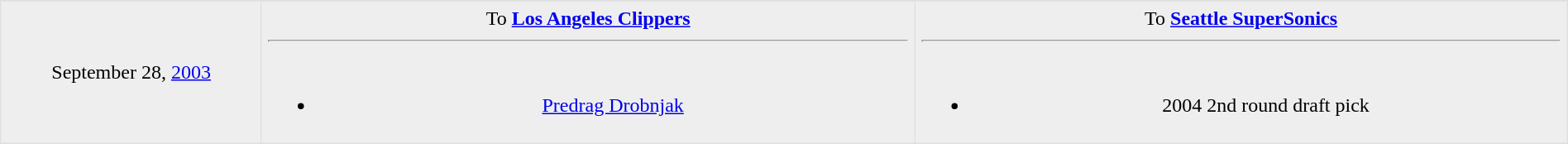<table border=1 style="border-collapse:collapse; text-align: center; width: 100%" bordercolor="#DFDFDF"  cellpadding="5">
<tr>
</tr>
<tr bgcolor="eeeeee">
<td style="width:12%">September 28, <a href='#'>2003</a></td>
<td style="width:30%" valign="top">To <strong><a href='#'>Los Angeles Clippers</a></strong><hr><br><ul><li><a href='#'>Predrag Drobnjak</a></li></ul></td>
<td style="width:30%" valign="top">To <strong><a href='#'>Seattle SuperSonics</a></strong><hr><br><ul><li>2004 2nd round draft pick</li></ul></td>
</tr>
</table>
